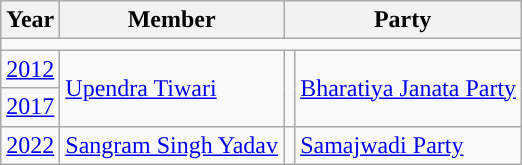<table class="wikitable">
<tr>
<th>Year</th>
<th>Member</th>
<th colspan="2">Party</th>
</tr>
<tr>
<td colspan="4"></td>
</tr>
<tr>
<td><a href='#'>2012</a></td>
<td rowspan="2"><a href='#'>Upendra Tiwari</a></td>
<td rowspan="2" style="background-color: "></td>
<td rowspan="2"><a href='#'>Bharatiya Janata Party</a></td>
</tr>
<tr>
<td><a href='#'>2017</a></td>
</tr>
<tr>
<td><a href='#'>2022</a></td>
<td><a href='#'>Sangram Singh Yadav</a></td>
<td style="background-color: "></td>
<td><a href='#'>Samajwadi Party</a></td>
</tr>
</table>
